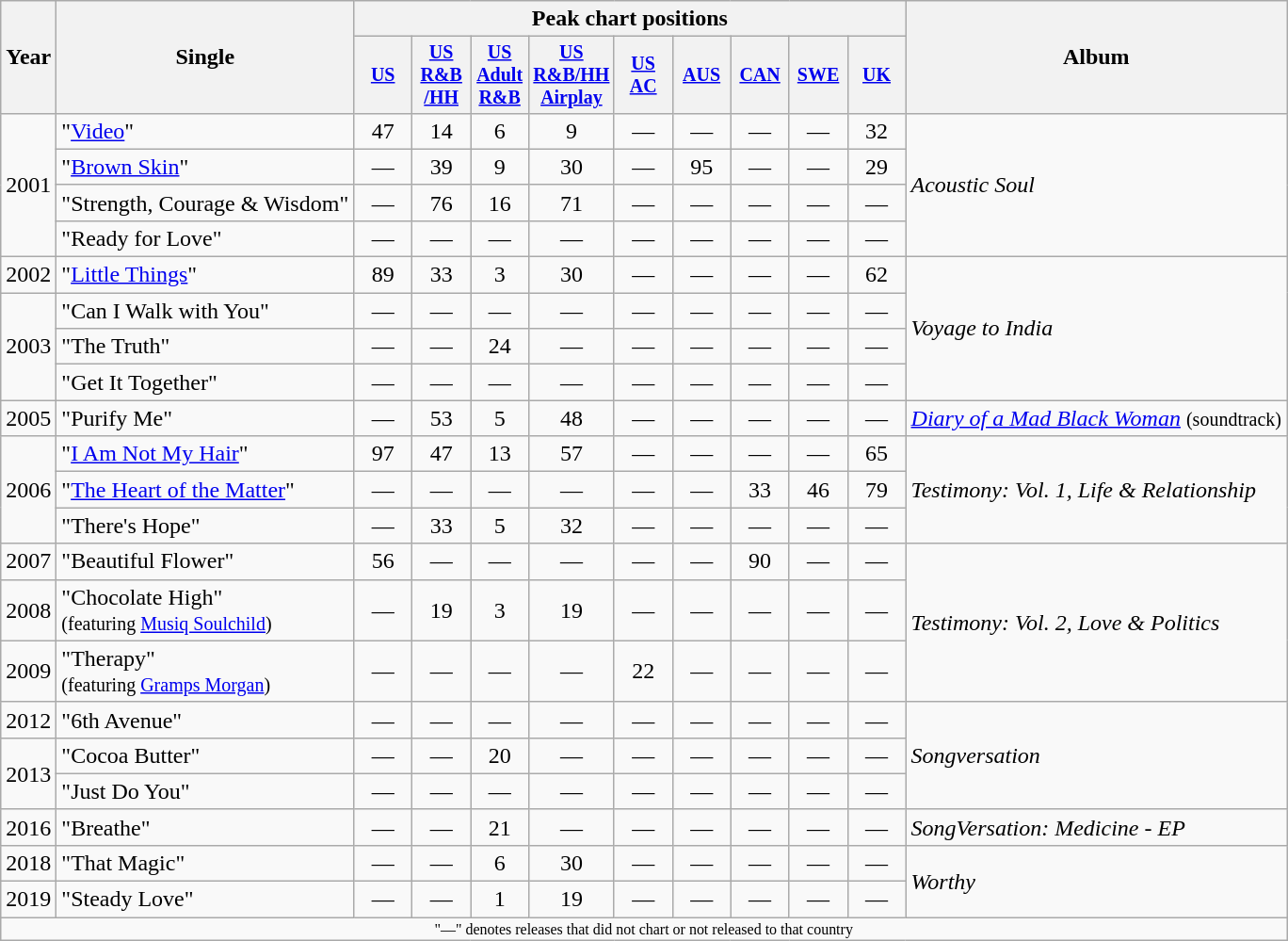<table class="wikitable" style="text-align:center;">
<tr>
<th rowspan="2">Year</th>
<th rowspan="2">Single</th>
<th colspan="9">Peak chart positions</th>
<th rowspan="2">Album</th>
</tr>
<tr style="font-size:smaller;">
<th width="35"><a href='#'>US</a><br></th>
<th width="35"><a href='#'>US<br>R&B<br>/HH</a><br></th>
<th width="35"><a href='#'>US<br>Adult<br>R&B</a><br></th>
<th width="35"><a href='#'>US<br>R&B/HH<br>Airplay</a><br></th>
<th width="35"><a href='#'>US AC</a><br></th>
<th width="35"><a href='#'>AUS</a><br></th>
<th width="35"><a href='#'>CAN</a><br></th>
<th width="35"><a href='#'>SWE</a><br></th>
<th width="35"><a href='#'>UK</a><br></th>
</tr>
<tr>
<td rowspan="4">2001</td>
<td align="left">"<a href='#'>Video</a>"</td>
<td>47</td>
<td>14</td>
<td>6</td>
<td>9</td>
<td>—</td>
<td>—</td>
<td>—</td>
<td>—</td>
<td>32</td>
<td align="left" rowspan="4"><em>Acoustic Soul</em></td>
</tr>
<tr>
<td align="left">"<a href='#'>Brown Skin</a>"</td>
<td>—</td>
<td>39</td>
<td>9</td>
<td>30</td>
<td>—</td>
<td>95</td>
<td>—</td>
<td>—</td>
<td>29</td>
</tr>
<tr>
<td align="left">"Strength, Courage & Wisdom"</td>
<td>—</td>
<td>76</td>
<td>16</td>
<td>71</td>
<td>—</td>
<td>—</td>
<td>—</td>
<td>—</td>
<td>—</td>
</tr>
<tr>
<td align="left">"Ready for Love"</td>
<td>—</td>
<td>—</td>
<td>—</td>
<td>—</td>
<td>—</td>
<td>—</td>
<td>—</td>
<td>—</td>
<td>—</td>
</tr>
<tr>
<td>2002</td>
<td align="left">"<a href='#'>Little Things</a>"</td>
<td>89</td>
<td>33</td>
<td>3</td>
<td>30</td>
<td>—</td>
<td>—</td>
<td>—</td>
<td>—</td>
<td>62</td>
<td align="left" rowspan="4"><em>Voyage to India</em></td>
</tr>
<tr>
<td rowspan="3">2003</td>
<td align="left">"Can I Walk with You"</td>
<td>—</td>
<td>—</td>
<td>—</td>
<td>—</td>
<td>—</td>
<td>—</td>
<td>—</td>
<td>—</td>
<td>—</td>
</tr>
<tr>
<td align="left">"The Truth"</td>
<td>—</td>
<td>—</td>
<td>24</td>
<td>—</td>
<td>—</td>
<td>—</td>
<td>—</td>
<td>—</td>
<td>—</td>
</tr>
<tr>
<td align="left">"Get It Together"</td>
<td>—</td>
<td>—</td>
<td>—</td>
<td>—</td>
<td>—</td>
<td>—</td>
<td>—</td>
<td>—</td>
<td>—</td>
</tr>
<tr>
<td>2005</td>
<td align="left">"Purify Me"</td>
<td>—</td>
<td>53</td>
<td>5</td>
<td>48</td>
<td>—</td>
<td>—</td>
<td>—</td>
<td>—</td>
<td>—</td>
<td align="left"><em><a href='#'>Diary of a Mad Black Woman</a></em> <small>(soundtrack)</small></td>
</tr>
<tr>
<td rowspan="3">2006</td>
<td align="left">"<a href='#'>I Am Not My Hair</a>"</td>
<td>97</td>
<td>47</td>
<td>13</td>
<td>57</td>
<td>—</td>
<td>—</td>
<td>—</td>
<td>—</td>
<td>65</td>
<td align="left" rowspan="3"><em>Testimony: Vol. 1, Life & Relationship</em></td>
</tr>
<tr>
<td align="left">"<a href='#'>The Heart of the Matter</a>"</td>
<td>—</td>
<td>—</td>
<td>—</td>
<td>—</td>
<td>—</td>
<td>—</td>
<td>33</td>
<td>46</td>
<td>79</td>
</tr>
<tr>
<td align="left">"There's Hope"</td>
<td>—</td>
<td>33</td>
<td>5</td>
<td>32</td>
<td>—</td>
<td>—</td>
<td>—</td>
<td>—</td>
<td>—</td>
</tr>
<tr>
<td>2007</td>
<td align="left">"Beautiful Flower"</td>
<td>56</td>
<td>—</td>
<td>—</td>
<td>—</td>
<td>—</td>
<td>—</td>
<td>90</td>
<td>—</td>
<td>—</td>
<td align="left" rowspan="3"><em>Testimony: Vol. 2, Love & Politics</em></td>
</tr>
<tr>
<td>2008</td>
<td align="left">"Chocolate High"<br> <small>(featuring <a href='#'>Musiq Soulchild</a>)</small></td>
<td>—</td>
<td>19</td>
<td>3</td>
<td>19</td>
<td>—</td>
<td>—</td>
<td>—</td>
<td>—</td>
<td>—</td>
</tr>
<tr>
<td>2009</td>
<td align="left">"Therapy"<br> <small>(featuring <a href='#'>Gramps Morgan</a>)</small></td>
<td>—</td>
<td>—</td>
<td>—</td>
<td>—</td>
<td>22</td>
<td>—</td>
<td>—</td>
<td>—</td>
<td>—</td>
</tr>
<tr>
<td>2012</td>
<td align="left">"6th Avenue"</td>
<td>—</td>
<td>—</td>
<td>—</td>
<td>—</td>
<td>—</td>
<td>—</td>
<td>—</td>
<td>—</td>
<td>—</td>
<td align="left" rowspan="3"><em>Songversation</em></td>
</tr>
<tr>
<td rowspan="2">2013</td>
<td align="left">"Cocoa Butter"</td>
<td>—</td>
<td>—</td>
<td>20</td>
<td>—</td>
<td>—</td>
<td>—</td>
<td>—</td>
<td>—</td>
<td>—</td>
</tr>
<tr>
<td align="left">"Just Do You"</td>
<td>—</td>
<td>—</td>
<td>—</td>
<td>—</td>
<td>—</td>
<td>—</td>
<td>—</td>
<td>—</td>
<td>—</td>
</tr>
<tr>
<td>2016</td>
<td align="left">"Breathe"</td>
<td>—</td>
<td>—</td>
<td>21</td>
<td>—</td>
<td>—</td>
<td>—</td>
<td>—</td>
<td>—</td>
<td>—</td>
<td align="left"><em>SongVersation: Medicine - EP</em></td>
</tr>
<tr>
<td>2018</td>
<td align="left">"That Magic"</td>
<td>—</td>
<td>—</td>
<td>6</td>
<td>30</td>
<td>—</td>
<td>—</td>
<td>—</td>
<td>—</td>
<td>—</td>
<td align="left" rowspan="2"><em>Worthy</em></td>
</tr>
<tr>
<td>2019</td>
<td align="left">"Steady Love"</td>
<td>—</td>
<td>—</td>
<td>1</td>
<td>19</td>
<td>—</td>
<td>—</td>
<td>—</td>
<td>—</td>
<td>—</td>
</tr>
<tr>
<td colspan="15" style="font-size:8pt">"—" denotes releases that did not chart or not released to that country</td>
</tr>
</table>
